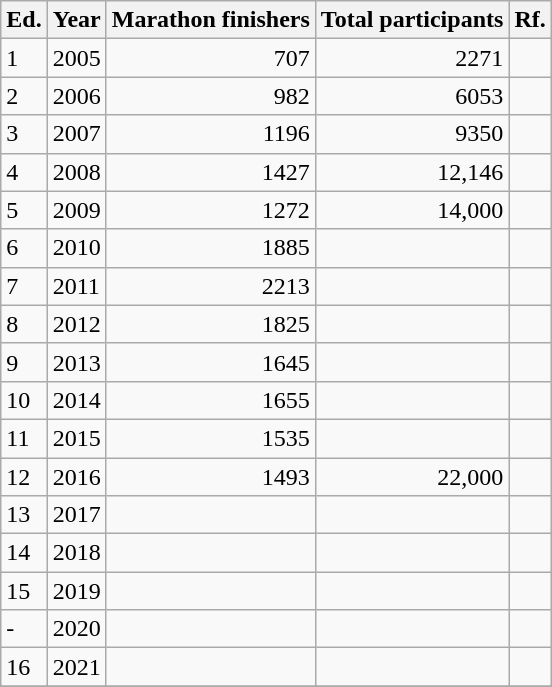<table class="wikitable sortable">
<tr>
<th>Ed.</th>
<th>Year</th>
<th>Marathon finishers</th>
<th>Total participants</th>
<th class="unsortable">Rf.</th>
</tr>
<tr>
<td>1</td>
<td>2005</td>
<td align="right">707</td>
<td align="right">2271</td>
<td></td>
</tr>
<tr>
<td>2</td>
<td>2006</td>
<td align="right">982</td>
<td align="right">6053</td>
<td></td>
</tr>
<tr>
<td>3</td>
<td>2007</td>
<td align="right">1196</td>
<td align="right">9350</td>
<td></td>
</tr>
<tr>
<td>4</td>
<td>2008</td>
<td align="right">1427</td>
<td align="right">12,146</td>
<td></td>
</tr>
<tr>
<td>5</td>
<td>2009</td>
<td align="right">1272</td>
<td align="right">14,000</td>
<td></td>
</tr>
<tr>
<td>6</td>
<td>2010</td>
<td align="right">1885</td>
<td></td>
<td></td>
</tr>
<tr>
<td>7</td>
<td>2011</td>
<td align="right">2213</td>
<td></td>
<td></td>
</tr>
<tr>
<td>8</td>
<td>2012</td>
<td align="right">1825</td>
<td></td>
<td></td>
</tr>
<tr>
<td>9</td>
<td>2013</td>
<td align="right">1645</td>
<td></td>
<td></td>
</tr>
<tr>
<td>10</td>
<td>2014</td>
<td align="right">1655</td>
<td></td>
<td></td>
</tr>
<tr>
<td>11</td>
<td>2015</td>
<td align="right">1535</td>
<td></td>
<td></td>
</tr>
<tr>
<td>12</td>
<td>2016</td>
<td align="right">1493</td>
<td align="right">22,000</td>
<td></td>
</tr>
<tr>
<td>13</td>
<td>2017</td>
<td align="right"></td>
<td></td>
<td></td>
</tr>
<tr>
<td>14</td>
<td>2018</td>
<td align="right"></td>
<td></td>
<td></td>
</tr>
<tr>
<td>15</td>
<td>2019</td>
<td align="right"></td>
<td></td>
<td></td>
</tr>
<tr>
<td>-</td>
<td>2020</td>
<td align="right"></td>
<td></td>
<td></td>
</tr>
<tr>
<td>16</td>
<td>2021</td>
<td align="right"></td>
<td></td>
<td></td>
</tr>
<tr>
</tr>
</table>
